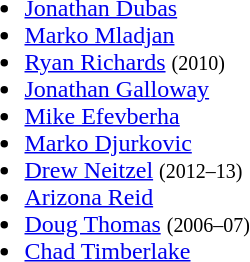<table>
<tr style="vertical-align: top;">
<td><br><ul><li> <a href='#'>Jonathan Dubas</a></li><li> <a href='#'>Marko Mladjan</a></li><li> <a href='#'>Ryan Richards</a> <small>(2010)</small></li><li> <a href='#'>Jonathan Galloway</a></li><li> <a href='#'>Mike Efevberha</a></li><li> <a href='#'>Marko Djurkovic</a></li><li> <a href='#'>Drew Neitzel</a> <small>(2012–13)</small></li><li> <a href='#'>Arizona Reid</a></li><li> <a href='#'>Doug Thomas</a> <small>(2006–07)</small></li><li> <a href='#'>Chad Timberlake</a></li></ul></td>
</tr>
</table>
